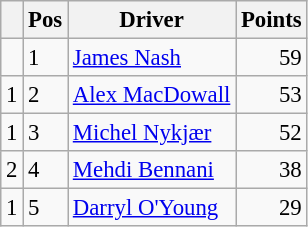<table class="wikitable" style="font-size: 95%;">
<tr>
<th></th>
<th>Pos</th>
<th>Driver</th>
<th>Points</th>
</tr>
<tr>
<td align="left"></td>
<td>1</td>
<td> <a href='#'>James Nash</a></td>
<td align="right">59</td>
</tr>
<tr>
<td align="left"> 1</td>
<td>2</td>
<td> <a href='#'>Alex MacDowall</a></td>
<td align="right">53</td>
</tr>
<tr>
<td align="left"> 1</td>
<td>3</td>
<td> <a href='#'>Michel Nykjær</a></td>
<td align="right">52</td>
</tr>
<tr>
<td align="left"> 2</td>
<td>4</td>
<td> <a href='#'>Mehdi Bennani</a></td>
<td align="right">38</td>
</tr>
<tr>
<td align="left"> 1</td>
<td>5</td>
<td> <a href='#'>Darryl O'Young</a></td>
<td align="right">29</td>
</tr>
</table>
